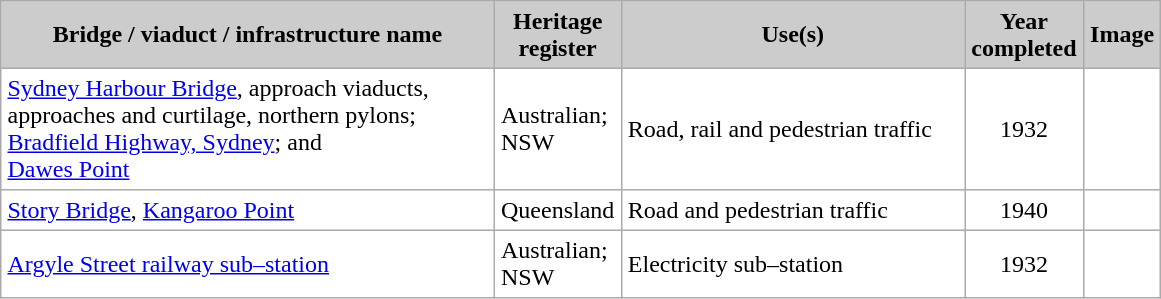<table border="1" cellpadding="4" cellspacing="0" style="border:1px solid #aaa; border-collapse:collapse">
<tr>
<th width="320pt" colspan=1 bgcolor="#CCCCCC">Bridge / viaduct / infrastructure name</th>
<th width="50pt" colspan=1 bgcolor="#CCCCCC" align="center">Heritage register</th>
<th width="220pt" colspan=1 bgcolor="#CCCCCC">Use(s)</th>
<th width="50pt" colspan=1 bgcolor="#CCCCCC" align="center">Year completed</th>
<th colspan=1 bgcolor="#CCCCCC" align="center">Image</th>
</tr>
<tr>
<td><a href='#'>Sydney Harbour Bridge</a>, approach viaducts, approaches and curtilage, northern pylons;<br><a href='#'>Bradfield Highway, Sydney</a>; and <br><a href='#'>Dawes Point</a></td>
<td>Australian;<br>NSW</td>
<td>Road, rail and pedestrian traffic</td>
<td align="center">1932</td>
<td></td>
</tr>
<tr>
<td><a href='#'>Story Bridge</a>, <a href='#'>Kangaroo Point</a></td>
<td>Queensland</td>
<td>Road and pedestrian traffic</td>
<td align="center">1940</td>
<td></td>
</tr>
<tr>
<td><a href='#'>Argyle Street railway sub–station</a></td>
<td>Australian;<br>NSW</td>
<td>Electricity sub–station</td>
<td align="center">1932</td>
<td></td>
</tr>
</table>
